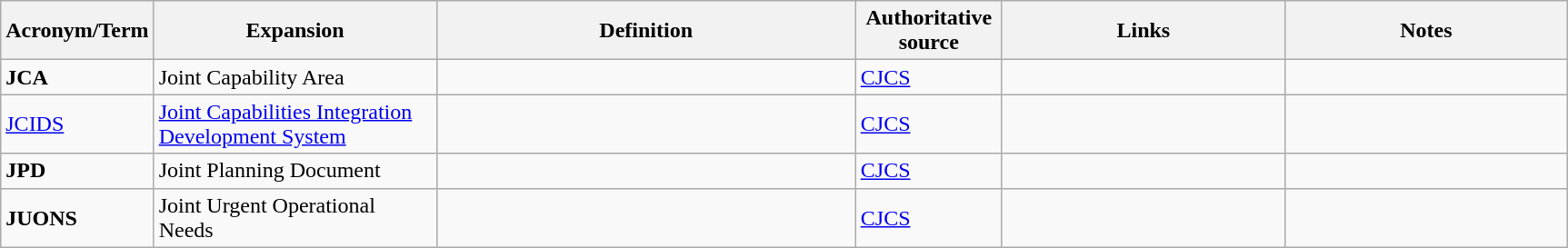<table class="wikitable">
<tr>
<th width="100">Acronym/Term</th>
<th width="200">Expansion</th>
<th width="300">Definition</th>
<th width="100">Authoritative source</th>
<th width="200">Links</th>
<th width="200">Notes</th>
</tr>
<tr>
<td><strong>JCA</strong></td>
<td>Joint Capability Area</td>
<td></td>
<td><a href='#'>CJCS</a></td>
<td></td>
<td></td>
</tr>
<tr>
<td><a href='#'>JCIDS</a></td>
<td><a href='#'>Joint Capabilities Integration Development System</a></td>
<td></td>
<td><a href='#'>CJCS</a></td>
<td></td>
<td></td>
</tr>
<tr>
<td><strong>JPD</strong></td>
<td>Joint Planning Document</td>
<td></td>
<td><a href='#'>CJCS</a></td>
<td></td>
<td></td>
</tr>
<tr>
<td><strong>JUONS</strong></td>
<td>Joint Urgent Operational Needs</td>
<td></td>
<td><a href='#'>CJCS</a></td>
<td></td>
<td></td>
</tr>
</table>
